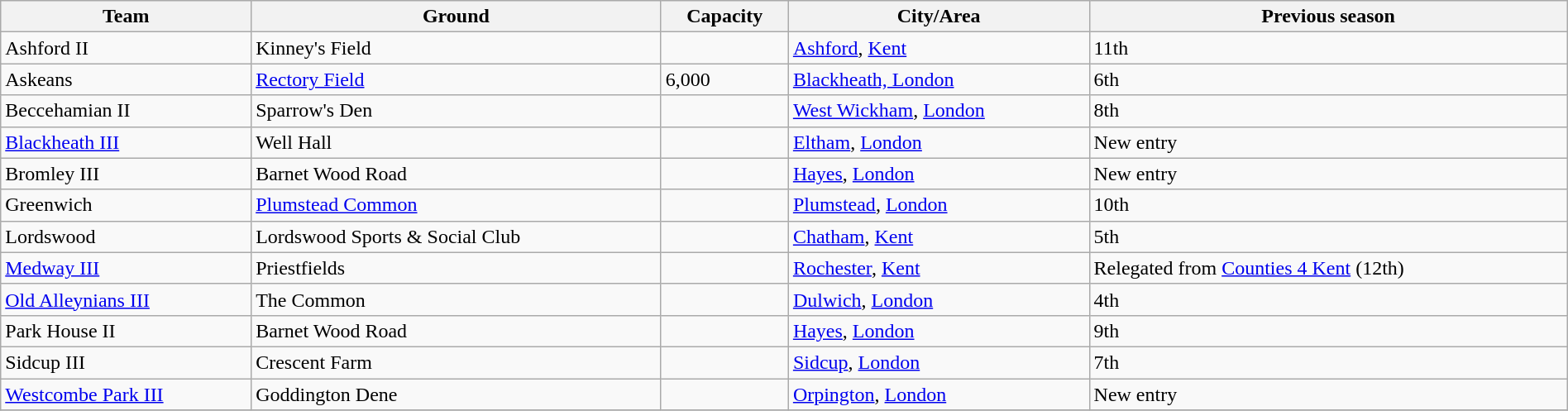<table class="wikitable sortable" width=100%>
<tr>
<th>Team</th>
<th>Ground</th>
<th>Capacity</th>
<th>City/Area</th>
<th>Previous season</th>
</tr>
<tr>
<td>Ashford II</td>
<td>Kinney's Field</td>
<td></td>
<td><a href='#'>Ashford</a>, <a href='#'>Kent</a></td>
<td>11th</td>
</tr>
<tr>
<td>Askeans</td>
<td><a href='#'>Rectory Field</a></td>
<td>6,000</td>
<td><a href='#'>Blackheath, London</a></td>
<td>6th</td>
</tr>
<tr>
<td>Beccehamian II</td>
<td>Sparrow's Den</td>
<td></td>
<td><a href='#'>West Wickham</a>, <a href='#'>London</a></td>
<td>8th</td>
</tr>
<tr>
<td><a href='#'>Blackheath III</a></td>
<td>Well Hall</td>
<td></td>
<td><a href='#'>Eltham</a>, <a href='#'>London</a></td>
<td>New entry</td>
</tr>
<tr>
<td>Bromley III</td>
<td>Barnet Wood Road</td>
<td></td>
<td><a href='#'>Hayes</a>, <a href='#'>London</a></td>
<td>New entry</td>
</tr>
<tr>
<td>Greenwich</td>
<td><a href='#'>Plumstead Common</a></td>
<td></td>
<td><a href='#'>Plumstead</a>, <a href='#'>London</a></td>
<td>10th</td>
</tr>
<tr>
<td>Lordswood</td>
<td>Lordswood Sports & Social Club</td>
<td></td>
<td><a href='#'>Chatham</a>, <a href='#'>Kent</a></td>
<td>5th</td>
</tr>
<tr>
<td><a href='#'>Medway III</a></td>
<td>Priestfields</td>
<td></td>
<td><a href='#'>Rochester</a>, <a href='#'>Kent</a></td>
<td>Relegated from <a href='#'>Counties 4 Kent</a> (12th)</td>
</tr>
<tr>
<td><a href='#'>Old Alleynians III</a></td>
<td>The Common</td>
<td></td>
<td><a href='#'>Dulwich</a>, <a href='#'>London</a></td>
<td>4th</td>
</tr>
<tr>
<td>Park House II</td>
<td>Barnet Wood Road</td>
<td></td>
<td><a href='#'>Hayes</a>, <a href='#'>London</a></td>
<td>9th</td>
</tr>
<tr>
<td>Sidcup III</td>
<td>Crescent Farm</td>
<td></td>
<td><a href='#'>Sidcup</a>, <a href='#'>London</a></td>
<td>7th</td>
</tr>
<tr>
<td><a href='#'>Westcombe Park III</a></td>
<td>Goddington Dene</td>
<td></td>
<td><a href='#'>Orpington</a>, <a href='#'>London</a></td>
<td>New entry</td>
</tr>
<tr>
</tr>
</table>
